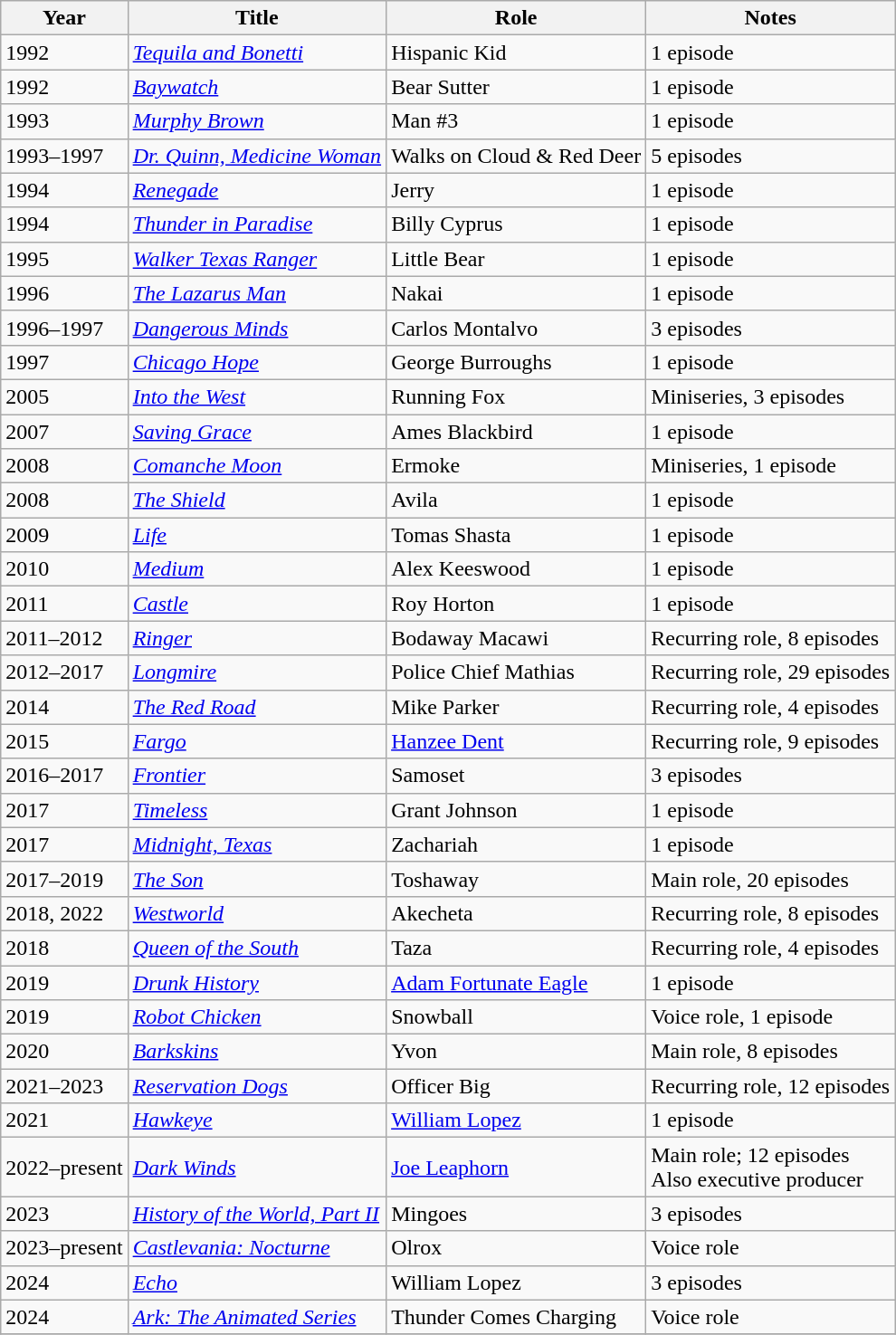<table class="wikitable sortable">
<tr>
<th>Year</th>
<th>Title</th>
<th>Role</th>
<th class="unsortable">Notes</th>
</tr>
<tr>
<td>1992</td>
<td><em><a href='#'>Tequila and Bonetti</a></em></td>
<td>Hispanic Kid</td>
<td>1 episode</td>
</tr>
<tr>
<td>1992</td>
<td><em><a href='#'>Baywatch</a></em></td>
<td>Bear Sutter</td>
<td>1 episode</td>
</tr>
<tr>
<td>1993</td>
<td><em><a href='#'>Murphy Brown</a></em></td>
<td>Man #3</td>
<td>1 episode</td>
</tr>
<tr>
<td>1993–1997</td>
<td><em><a href='#'>Dr. Quinn, Medicine Woman</a></em></td>
<td>Walks on Cloud & Red Deer</td>
<td>5 episodes</td>
</tr>
<tr>
<td>1994</td>
<td><em><a href='#'>Renegade</a></em></td>
<td>Jerry</td>
<td>1 episode</td>
</tr>
<tr>
<td>1994</td>
<td><em><a href='#'>Thunder in Paradise</a></em></td>
<td>Billy Cyprus</td>
<td>1 episode</td>
</tr>
<tr>
<td>1995</td>
<td><em><a href='#'>Walker Texas Ranger</a></em></td>
<td>Little Bear</td>
<td>1 episode</td>
</tr>
<tr>
<td>1996</td>
<td><em><a href='#'>The Lazarus Man</a></em></td>
<td>Nakai</td>
<td>1 episode</td>
</tr>
<tr>
<td>1996–1997</td>
<td><em><a href='#'>Dangerous Minds</a></em></td>
<td>Carlos Montalvo</td>
<td>3 episodes</td>
</tr>
<tr 5/6/1996 Season 4 Episode 20 NYPD Blue “Emission Impossible”>
<td>1997</td>
<td><em><a href='#'>Chicago Hope</a></em></td>
<td>George Burroughs</td>
<td>1 episode</td>
</tr>
<tr>
<td>2005</td>
<td><em><a href='#'>Into the West</a></em></td>
<td>Running Fox</td>
<td>Miniseries, 3 episodes</td>
</tr>
<tr>
<td>2007</td>
<td><em><a href='#'>Saving Grace</a></em></td>
<td>Ames Blackbird</td>
<td>1 episode</td>
</tr>
<tr>
<td>2008</td>
<td><em><a href='#'>Comanche Moon</a></em></td>
<td>Ermoke</td>
<td>Miniseries, 1 episode</td>
</tr>
<tr>
<td>2008</td>
<td><em><a href='#'>The Shield</a></em></td>
<td>Avila</td>
<td>1 episode</td>
</tr>
<tr>
<td>2009</td>
<td><em><a href='#'>Life</a></em></td>
<td>Tomas Shasta</td>
<td>1 episode</td>
</tr>
<tr>
<td>2010</td>
<td><em><a href='#'>Medium</a></em></td>
<td>Alex Keeswood</td>
<td>1 episode</td>
</tr>
<tr>
<td>2011</td>
<td><em><a href='#'>Castle</a></em></td>
<td>Roy Horton</td>
<td>1 episode</td>
</tr>
<tr>
<td>2011–2012</td>
<td><em><a href='#'>Ringer</a></em></td>
<td>Bodaway Macawi</td>
<td>Recurring role, 8 episodes</td>
</tr>
<tr>
<td>2012–2017</td>
<td><em><a href='#'>Longmire</a></em></td>
<td>Police Chief Mathias</td>
<td>Recurring role, 29 episodes</td>
</tr>
<tr>
<td>2014</td>
<td><em><a href='#'>The Red Road</a></em></td>
<td>Mike Parker</td>
<td>Recurring role, 4 episodes</td>
</tr>
<tr>
<td>2015</td>
<td><em><a href='#'>Fargo</a></em></td>
<td><a href='#'>Hanzee Dent</a></td>
<td>Recurring role, 9 episodes</td>
</tr>
<tr>
<td>2016–2017</td>
<td><em><a href='#'>Frontier</a></em></td>
<td>Samoset</td>
<td>3 episodes</td>
</tr>
<tr>
<td>2017</td>
<td><em><a href='#'>Timeless</a></em></td>
<td>Grant Johnson</td>
<td>1 episode</td>
</tr>
<tr>
<td>2017</td>
<td><em><a href='#'>Midnight, Texas</a></em></td>
<td>Zachariah</td>
<td>1 episode</td>
</tr>
<tr>
<td>2017–2019</td>
<td><em><a href='#'>The Son</a></em></td>
<td>Toshaway</td>
<td>Main role, 20 episodes</td>
</tr>
<tr>
<td>2018, 2022</td>
<td><em><a href='#'>Westworld</a></em></td>
<td>Akecheta</td>
<td>Recurring role, 8 episodes</td>
</tr>
<tr>
<td>2018</td>
<td><em><a href='#'>Queen of the South</a></em></td>
<td>Taza</td>
<td>Recurring role, 4 episodes</td>
</tr>
<tr>
<td>2019</td>
<td><em><a href='#'>Drunk History</a></em></td>
<td><a href='#'>Adam Fortunate Eagle</a></td>
<td>1 episode</td>
</tr>
<tr>
<td>2019</td>
<td><em><a href='#'>Robot Chicken</a></em></td>
<td>Snowball</td>
<td>Voice role, 1 episode</td>
</tr>
<tr>
<td>2020</td>
<td><em><a href='#'>Barkskins</a></em></td>
<td>Yvon</td>
<td>Main role, 8 episodes</td>
</tr>
<tr>
<td>2021–2023</td>
<td><em><a href='#'>Reservation Dogs</a></em></td>
<td>Officer Big</td>
<td>Recurring role, 12 episodes</td>
</tr>
<tr>
<td>2021</td>
<td><em><a href='#'>Hawkeye</a></em></td>
<td><a href='#'>William Lopez</a></td>
<td>1 episode</td>
</tr>
<tr>
<td>2022–present</td>
<td><em><a href='#'>Dark Winds</a></em></td>
<td><a href='#'>Joe Leaphorn</a></td>
<td>Main role; 12 episodes<br>Also executive producer</td>
</tr>
<tr>
<td>2023</td>
<td><em><a href='#'>History of the World, Part II</a></em></td>
<td>Mingoes</td>
<td>3 episodes</td>
</tr>
<tr>
<td>2023–present</td>
<td><em><a href='#'>Castlevania: Nocturne</a></em></td>
<td>Olrox</td>
<td>Voice role</td>
</tr>
<tr>
<td>2024</td>
<td><em><a href='#'>Echo</a></em></td>
<td>William Lopez</td>
<td>3 episodes</td>
</tr>
<tr>
<td>2024</td>
<td><em><a href='#'>Ark: The Animated Series</a></em></td>
<td>Thunder Comes Charging</td>
<td>Voice role</td>
</tr>
<tr>
</tr>
</table>
